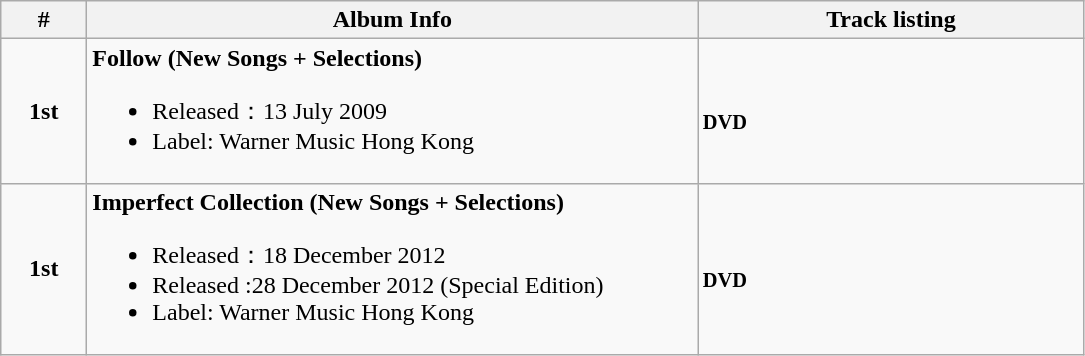<table class="wikitable">
<tr>
<th align="left" width="50px">#</th>
<th align="left" width="400px">Album Info</th>
<th align="left" width="250px">Track listing</th>
</tr>
<tr>
<td align="center"><strong>1st</strong></td>
<td align="left"><strong>Follow (New Songs + Selections)</strong><br><ul><li>Released：13 July 2009</li><li>Label: Warner Music Hong Kong</li></ul></td>
<td align="left" style="font-size: 85%;"><br><strong>DVD</strong>

</td>
</tr>
<tr>
<td align="center"><strong>1st</strong></td>
<td align="left"><strong>Imperfect Collection (New Songs + Selections)</strong><br><ul><li>Released：18 December 2012</li><li>Released :28 December 2012 (Special Edition)</li><li>Label: Warner Music Hong Kong</li></ul></td>
<td align="left" style="font-size: 85%;"><br><strong>DVD</strong>

</td>
</tr>
</table>
